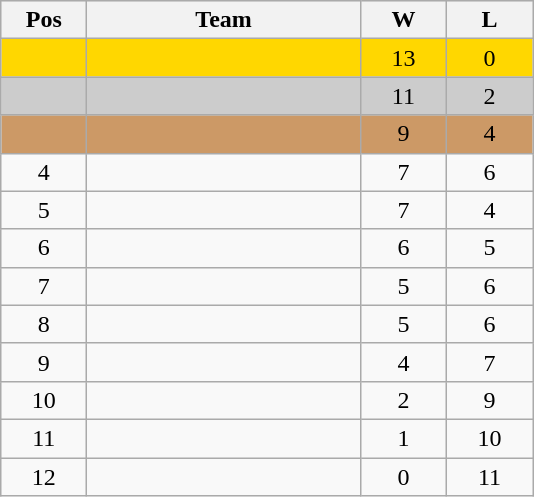<table class="wikitable gauche" style="text-align:center">
<tr bgcolor="e5e5e5">
<th width="50">Pos</th>
<th width="175">Team</th>
<th width="50">W</th>
<th width="50">L</th>
</tr>
<tr bgcolor=#FFD700>
<td></td>
<td align=left></td>
<td>13</td>
<td>0</td>
</tr>
<tr bgcolor=#CCCCCC>
<td></td>
<td align=left></td>
<td>11</td>
<td>2</td>
</tr>
<tr bgcolor=#CC9966>
<td></td>
<td align=left></td>
<td>9</td>
<td>4</td>
</tr>
<tr>
<td>4</td>
<td align=left></td>
<td>7</td>
<td>6</td>
</tr>
<tr>
<td>5</td>
<td align=left></td>
<td>7</td>
<td>4</td>
</tr>
<tr>
<td>6</td>
<td align=left></td>
<td>6</td>
<td>5</td>
</tr>
<tr>
<td>7</td>
<td align=left></td>
<td>5</td>
<td>6</td>
</tr>
<tr>
<td>8</td>
<td align=left></td>
<td>5</td>
<td>6</td>
</tr>
<tr>
<td>9</td>
<td align=left></td>
<td>4</td>
<td>7</td>
</tr>
<tr>
<td>10</td>
<td align=left></td>
<td>2</td>
<td>9</td>
</tr>
<tr>
<td>11</td>
<td align=left></td>
<td>1</td>
<td>10</td>
</tr>
<tr>
<td>12</td>
<td align=left></td>
<td>0</td>
<td>11</td>
</tr>
</table>
